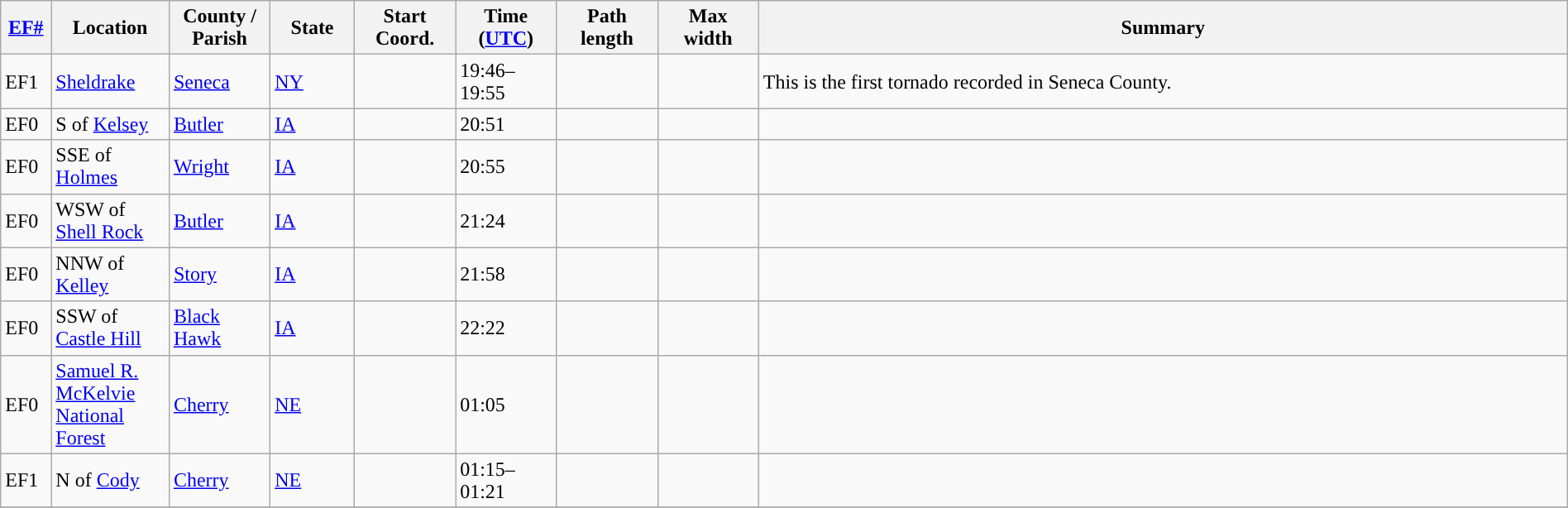<table class="wikitable sortable" style="width:100%;">
<tr>
<th scope="col"  style="width:3%; text-align:center;"><a href='#'>EF#</a></th>
<th scope="col"  style="width:7%; text-align:center;" class="unsortable">Location</th>
<th scope="col"  style="width:6%; text-align:center;" class="unsortable">County / Parish</th>
<th scope="col"  style="width:5%; text-align:center;">State</th>
<th scope="col"  style="width:6%; text-align:center;">Start Coord.</th>
<th scope="col"  style="width:6%; text-align:center;">Time (<a href='#'>UTC</a>)</th>
<th scope="col"  style="width:6%; text-align:center;">Path length</th>
<th scope="col"  style="width:6%; text-align:center;">Max width</th>
<th scope="col" class="unsortable" style="width:48%; text-align:center;">Summary</th>
</tr>
<tr>
<td>EF1</td>
<td><a href='#'>Sheldrake</a></td>
<td><a href='#'>Seneca</a></td>
<td><a href='#'>NY</a></td>
<td></td>
<td>19:46–19:55</td>
<td></td>
<td></td>
<td>This is the first tornado recorded in Seneca County.</td>
</tr>
<tr>
<td>EF0</td>
<td>S of <a href='#'>Kelsey</a></td>
<td><a href='#'>Butler</a></td>
<td><a href='#'>IA</a></td>
<td></td>
<td>20:51</td>
<td></td>
<td></td>
<td></td>
</tr>
<tr>
<td>EF0</td>
<td>SSE of <a href='#'>Holmes</a></td>
<td><a href='#'>Wright</a></td>
<td><a href='#'>IA</a></td>
<td></td>
<td>20:55</td>
<td></td>
<td></td>
<td></td>
</tr>
<tr>
<td>EF0</td>
<td>WSW of <a href='#'>Shell Rock</a></td>
<td><a href='#'>Butler</a></td>
<td><a href='#'>IA</a></td>
<td></td>
<td>21:24</td>
<td></td>
<td></td>
<td></td>
</tr>
<tr>
<td>EF0</td>
<td>NNW of <a href='#'>Kelley</a></td>
<td><a href='#'>Story</a></td>
<td><a href='#'>IA</a></td>
<td></td>
<td>21:58</td>
<td></td>
<td></td>
<td></td>
</tr>
<tr>
<td>EF0</td>
<td>SSW of <a href='#'>Castle Hill</a></td>
<td><a href='#'>Black Hawk</a></td>
<td><a href='#'>IA</a></td>
<td></td>
<td>22:22</td>
<td></td>
<td></td>
<td></td>
</tr>
<tr>
<td>EF0</td>
<td><a href='#'>Samuel R. McKelvie National Forest</a></td>
<td><a href='#'>Cherry</a></td>
<td><a href='#'>NE</a></td>
<td></td>
<td>01:05</td>
<td></td>
<td></td>
<td></td>
</tr>
<tr>
<td>EF1</td>
<td>N of <a href='#'>Cody</a></td>
<td><a href='#'>Cherry</a></td>
<td><a href='#'>NE</a></td>
<td></td>
<td>01:15–01:21</td>
<td></td>
<td></td>
<td></td>
</tr>
<tr>
</tr>
</table>
